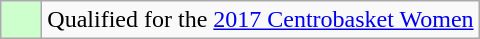<table class="wikitable">
<tr>
<td width=20px bgcolor="#ccffcc"></td>
<td>Qualified for the <a href='#'>2017 Centrobasket Women</a></td>
</tr>
</table>
